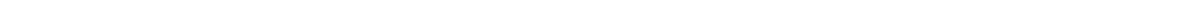<table style="width:88%; text-align:center;">
<tr style="color:white;">
<td style="background:"><strong>5</strong></td>
<td style="background:"><strong>4</strong></td>
<td style="background:"><strong>1</strong></td>
<td style="background:"><strong>22</strong></td>
</tr>
</table>
